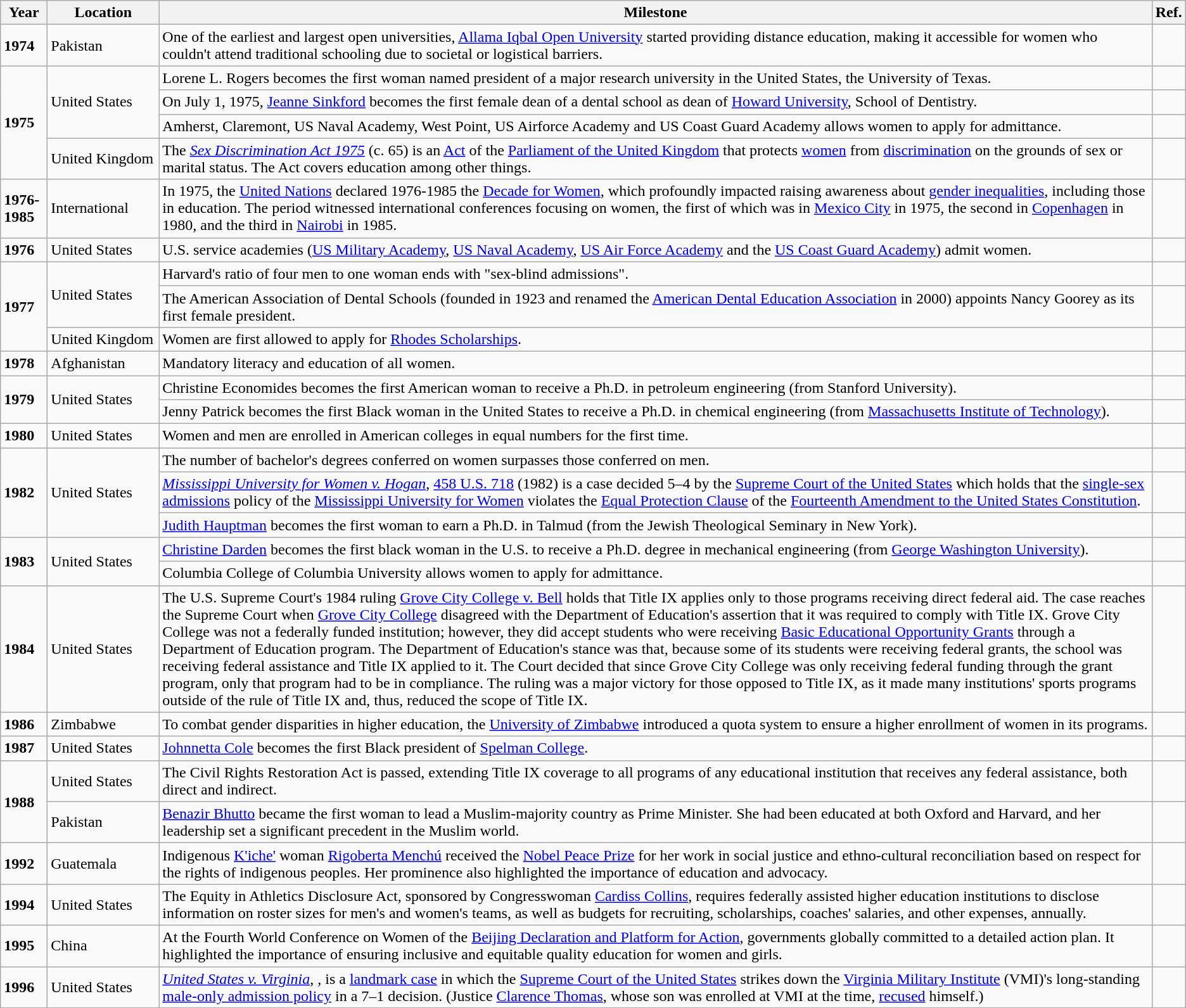<table class="wikitable sortable">
<tr>
<th>Year</th>
<th width=110>Location</th>
<th>Milestone</th>
<th class=unsortable>Ref.</th>
</tr>
<tr>
<td><strong>1974</strong></td>
<td>Pakistan</td>
<td>One of the earliest and largest open universities, <a href='#'>Allama Iqbal Open University</a> started providing distance education, making it accessible for women who couldn't attend traditional schooling due to societal or logistical barriers.</td>
<td></td>
</tr>
<tr>
<td rowspan="4"><strong>1975</strong></td>
<td rowspan="3">United States</td>
<td>Lorene L. Rogers becomes the first woman named president of a major research university in the United States, the University of Texas.</td>
<td></td>
</tr>
<tr>
<td>On July 1, 1975, <a href='#'>Jeanne Sinkford</a> becomes the first female dean of a dental school as dean of <a href='#'>Howard University</a>, School of Dentistry.</td>
<td></td>
</tr>
<tr>
<td>Amherst, Claremont, US Naval Academy, West Point, US Airforce Academy and US Coast Guard Academy allows women to apply for admittance.</td>
<td></td>
</tr>
<tr>
<td>United Kingdom</td>
<td>The <em><a href='#'>Sex Discrimination Act 1975</a></em> (c. 65) is an <a href='#'>Act</a> of the <a href='#'>Parliament of the United Kingdom</a> that protects <a href='#'>women</a> from <a href='#'>discrimination</a> on the grounds of sex or marital status. The Act covers education among other things.</td>
<td></td>
</tr>
<tr>
<td><strong>1976-1985</strong></td>
<td>International</td>
<td>In 1975, the <a href='#'>United Nations</a> declared 1976-1985 the <a href='#'>Decade for Women</a>, which profoundly impacted raising awareness about <a href='#'>gender inequalities</a>, including those in education. The period witnessed international conferences focusing on women, the first of which was in <a href='#'>Mexico City</a> in 1975, the second in <a href='#'>Copenhagen</a> in 1980, and the third in <a href='#'>Nairobi</a> in 1985.</td>
<td></td>
</tr>
<tr>
<td><strong>1976</strong></td>
<td>United States</td>
<td>U.S. service academies (<a href='#'>US Military Academy</a>, <a href='#'>US Naval Academy</a>, <a href='#'>US Air Force Academy</a> and the <a href='#'>US Coast Guard Academy</a>) admit women.</td>
<td></td>
</tr>
<tr>
<td rowspan="3"><strong>1977</strong></td>
<td rowspan="2">United States</td>
<td>Harvard's ratio of four men to one woman ends with "sex-blind admissions".</td>
<td></td>
</tr>
<tr>
<td>The American Association of Dental Schools (founded in 1923 and renamed the <a href='#'>American Dental Education Association</a> in 2000) appoints Nancy Goorey as its first female president.</td>
<td></td>
</tr>
<tr>
<td>United Kingdom</td>
<td>Women are first allowed to apply for <a href='#'>Rhodes Scholarships</a>.</td>
<td></td>
</tr>
<tr>
<td><strong>1978</strong></td>
<td>Afghanistan</td>
<td>Mandatory literacy and education of all women.</td>
<td></td>
</tr>
<tr>
<td rowspan="2"><strong>1979</strong></td>
<td rowspan="2">United States</td>
<td>Christine Economides becomes the first American woman to receive a Ph.D. in petroleum engineering (from Stanford University).</td>
<td></td>
</tr>
<tr>
<td>Jenny Patrick becomes the first Black woman in the United States to receive a Ph.D. in chemical engineering (from <a href='#'>Massachusetts Institute of Technology</a>).</td>
<td></td>
</tr>
<tr>
<td><strong>1980</strong></td>
<td>United States</td>
<td>Women and men are enrolled in American colleges in equal numbers for the first time.</td>
<td></td>
</tr>
<tr>
<td rowspan="3"><strong>1982</strong></td>
<td rowspan="3">United States</td>
<td>The number of bachelor's degrees conferred on women surpasses those conferred on men.</td>
<td></td>
</tr>
<tr>
<td><em><a href='#'>Mississippi University for Women v. Hogan</a></em>, <a href='#'>458 U.S. 718</a> (1982) is a case decided 5–4 by the <a href='#'>Supreme Court of the United States</a> which holds that the <a href='#'>single-sex admissions</a> policy of the <a href='#'>Mississippi University for Women</a> violates the <a href='#'>Equal Protection Clause</a> of the <a href='#'>Fourteenth Amendment to the United States Constitution</a>.</td>
<td></td>
</tr>
<tr>
<td><a href='#'>Judith Hauptman</a> becomes the first woman to earn a Ph.D. in Talmud (from the Jewish Theological Seminary in New York).</td>
<td></td>
</tr>
<tr>
<td rowspan="2"><strong>1983</strong></td>
<td rowspan="2">United States</td>
<td><a href='#'>Christine Darden</a> becomes the first black woman in the U.S. to receive a Ph.D. degree in mechanical engineering (from <a href='#'>George Washington University</a>).</td>
<td></td>
</tr>
<tr>
<td>Columbia College of Columbia University allows women to apply for admittance.</td>
<td></td>
</tr>
<tr>
<td><strong>1984</strong></td>
<td>United States</td>
<td>The U.S. Supreme Court's 1984 ruling <a href='#'>Grove City College v. Bell</a> holds that Title IX applies only to those programs receiving direct federal aid. The case reaches the Supreme Court when <a href='#'>Grove City College</a> disagreed with the Department of Education's assertion that it was required to comply with Title IX. Grove City College was not a federally funded institution; however, they did accept students who were receiving <a href='#'>Basic Educational Opportunity Grants</a> through a Department of Education program. The Department of Education's stance was that, because some of its students were receiving federal grants, the school was receiving federal assistance and Title IX applied to it. The Court decided that since Grove City College was only receiving federal funding through the grant program, only that program had to be in compliance. The ruling was a major victory for those opposed to Title IX, as it made many institutions' sports programs outside of the rule of Title IX and, thus, reduced the scope of Title IX.</td>
<td></td>
</tr>
<tr>
<td><strong>1986</strong></td>
<td>Zimbabwe</td>
<td>To combat gender disparities in higher education, the <a href='#'>University of Zimbabwe</a> introduced a quota system to ensure a higher enrollment of women in its programs.</td>
<td></td>
</tr>
<tr>
<td><strong>1987</strong></td>
<td>United States</td>
<td><a href='#'>Johnnetta Cole</a> becomes the first Black president of <a href='#'>Spelman College</a>.</td>
<td></td>
</tr>
<tr>
<td rowspan="2"><strong>1988</strong></td>
<td>United States</td>
<td>The Civil Rights Restoration Act is passed, extending Title IX coverage to all programs of any educational institution that receives any federal assistance, both direct and indirect.</td>
<td></td>
</tr>
<tr>
<td>Pakistan</td>
<td><a href='#'>Benazir Bhutto</a> became the first woman to lead a Muslim-majority country as Prime Minister. She had been educated at both Oxford and Harvard, and her leadership set a significant precedent in the Muslim world.</td>
<td></td>
</tr>
<tr>
<td><strong>1992</strong></td>
<td>Guatemala</td>
<td>Indigenous <a href='#'>K'iche'</a> woman <a href='#'>Rigoberta Menchú</a> received the <a href='#'>Nobel Peace Prize</a> for her work in social justice and ethno-cultural reconciliation based on respect for the rights of indigenous peoples. Her prominence also highlighted the importance of education and advocacy.</td>
<td></td>
</tr>
<tr>
<td><strong>1994</strong></td>
<td>United States</td>
<td>The Equity in Athletics Disclosure Act, sponsored by Congresswoman <a href='#'>Cardiss Collins</a>, requires federally assisted higher education institutions to disclose information on roster sizes for men's and women's teams, as well as budgets for recruiting, scholarships, coaches' salaries, and other expenses, annually.</td>
<td></td>
</tr>
<tr>
<td><strong>1995</strong></td>
<td>China</td>
<td>At the Fourth World Conference on Women of the <a href='#'>Beijing Declaration and Platform for Action</a>, governments globally committed to a detailed action plan. It highlighted the importance of ensuring inclusive and equitable quality education for women and girls.</td>
<td></td>
</tr>
<tr>
<td><strong>1996</strong></td>
<td>United States</td>
<td><em><a href='#'>United States v. Virginia</a></em>, , is a <a href='#'>landmark case</a> in which the <a href='#'>Supreme Court of the United States</a> strikes down the <a href='#'>Virginia Military Institute</a> (VMI)'s long-standing <a href='#'>male-only admission policy</a> in a 7–1 decision. (Justice <a href='#'>Clarence Thomas</a>, whose son was enrolled at VMI at the time, <a href='#'>recused</a> himself.)</td>
<td></td>
</tr>
</table>
